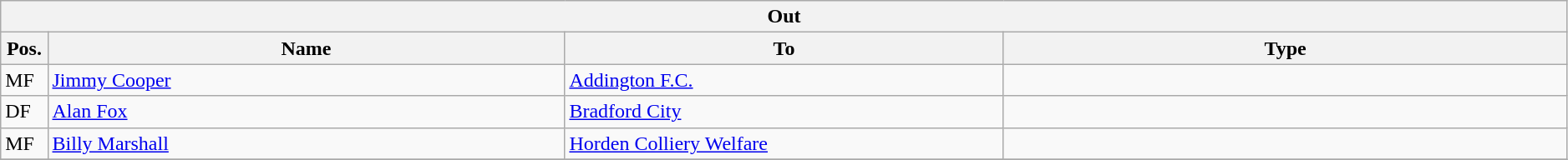<table class="wikitable" style="font-size:100%;width:99%;">
<tr>
<th colspan="4">Out</th>
</tr>
<tr>
<th width=3%>Pos.</th>
<th width=33%>Name</th>
<th width=28%>To</th>
<th width=36%>Type</th>
</tr>
<tr>
<td>MF</td>
<td><a href='#'>Jimmy Cooper</a></td>
<td><a href='#'>Addington F.C.</a></td>
<td></td>
</tr>
<tr>
<td>DF</td>
<td><a href='#'>Alan Fox</a></td>
<td><a href='#'>Bradford City</a></td>
<td></td>
</tr>
<tr>
<td>MF</td>
<td><a href='#'>Billy Marshall</a></td>
<td><a href='#'>Horden Colliery Welfare</a></td>
<td></td>
</tr>
<tr>
</tr>
</table>
